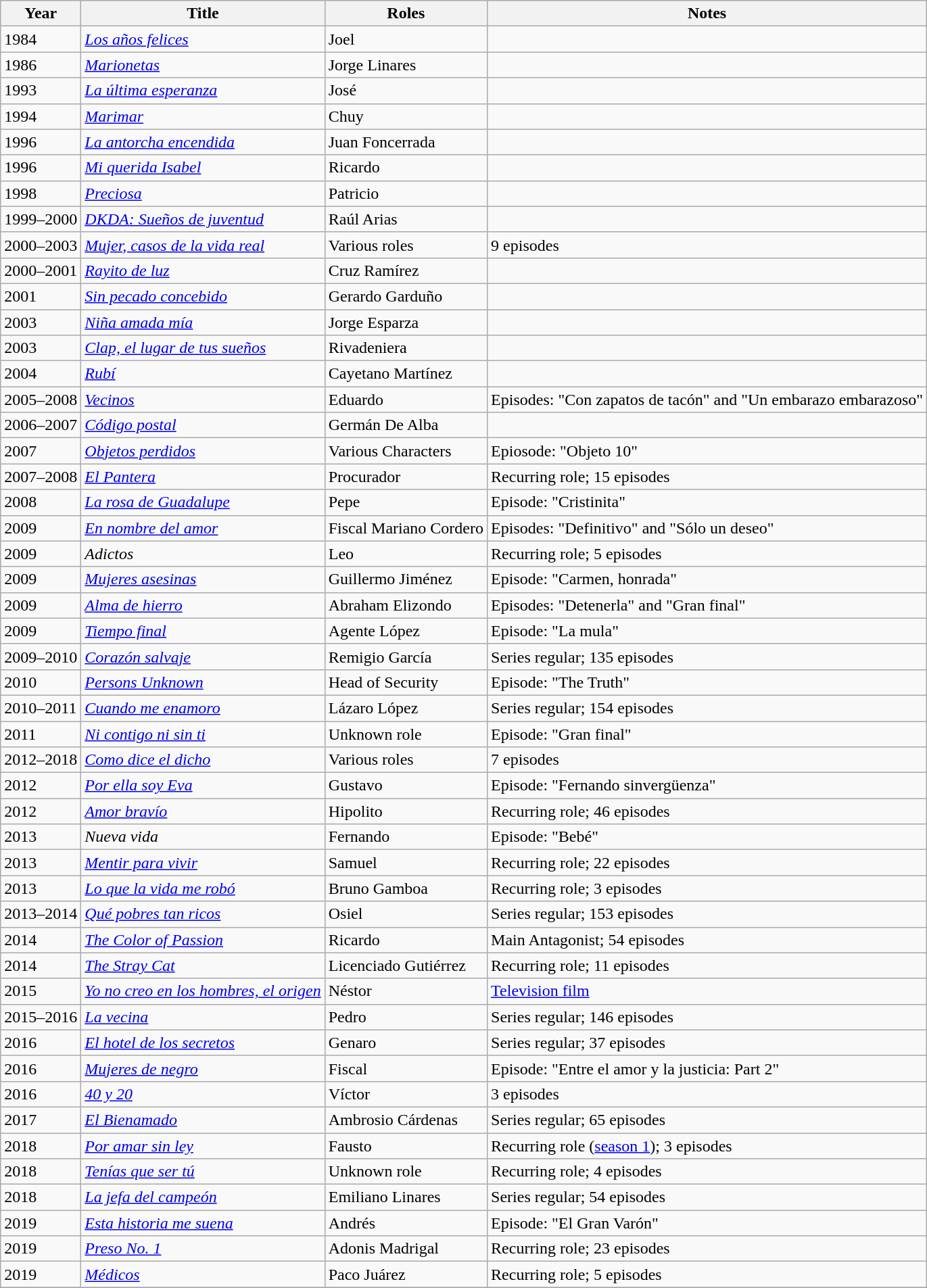<table class="wikitable sortable">
<tr>
<th>Year</th>
<th>Title</th>
<th>Roles</th>
<th>Notes</th>
</tr>
<tr>
<td>1984</td>
<td><em><a href='#'>Los años felices</a></em></td>
<td>Joel</td>
<td></td>
</tr>
<tr>
<td>1986</td>
<td><em><a href='#'>Marionetas</a></em></td>
<td>Jorge Linares</td>
<td></td>
</tr>
<tr>
<td>1993</td>
<td><em><a href='#'>La última esperanza</a></em></td>
<td>José</td>
<td></td>
</tr>
<tr>
<td>1994</td>
<td><em><a href='#'>Marimar</a></em></td>
<td>Chuy</td>
<td></td>
</tr>
<tr>
<td>1996</td>
<td><em><a href='#'>La antorcha encendida</a></em></td>
<td>Juan Foncerrada</td>
<td></td>
</tr>
<tr>
<td>1996</td>
<td><em><a href='#'>Mi querida Isabel</a></em></td>
<td>Ricardo</td>
<td></td>
</tr>
<tr>
<td>1998</td>
<td><em><a href='#'>Preciosa</a></em></td>
<td>Patricio</td>
<td></td>
</tr>
<tr>
<td>1999–2000</td>
<td><em><a href='#'>DKDA: Sueños de juventud</a></em></td>
<td>Raúl Arias</td>
<td></td>
</tr>
<tr>
<td>2000–2003</td>
<td><em><a href='#'>Mujer, casos de la vida real</a></em></td>
<td>Various roles</td>
<td>9 episodes</td>
</tr>
<tr>
<td>2000–2001</td>
<td><em><a href='#'>Rayito de luz</a></em></td>
<td>Cruz Ramírez</td>
<td></td>
</tr>
<tr>
<td>2001</td>
<td><em><a href='#'>Sin pecado concebido</a></em></td>
<td>Gerardo Garduño</td>
<td></td>
</tr>
<tr>
<td>2003</td>
<td><em><a href='#'>Niña amada mía</a></em></td>
<td>Jorge Esparza</td>
<td></td>
</tr>
<tr>
<td>2003</td>
<td><em><a href='#'>Clap, el lugar de tus sueños</a></em></td>
<td>Rivadeniera</td>
<td></td>
</tr>
<tr>
<td>2004</td>
<td><em><a href='#'>Rubí</a></em></td>
<td>Cayetano Martínez</td>
<td></td>
</tr>
<tr>
<td>2005–2008</td>
<td><em><a href='#'>Vecinos</a></em></td>
<td>Eduardo</td>
<td>Episodes: "Con zapatos de tacón" and "Un embarazo embarazoso"</td>
</tr>
<tr>
<td>2006–2007</td>
<td><em><a href='#'>Código postal</a></em></td>
<td>Germán De Alba</td>
<td></td>
</tr>
<tr>
<td>2007</td>
<td><em><a href='#'>Objetos perdidos</a></em></td>
<td>Various Characters</td>
<td>Epiosode: "Objeto 10"</td>
</tr>
<tr>
<td>2007–2008</td>
<td><em><a href='#'>El Pantera</a></em></td>
<td>Procurador</td>
<td>Recurring role; 15 episodes</td>
</tr>
<tr>
<td>2008</td>
<td><em><a href='#'>La rosa de Guadalupe</a></em></td>
<td>Pepe</td>
<td>Episode: "Cristinita"</td>
</tr>
<tr>
<td>2009</td>
<td><em><a href='#'>En nombre del amor</a></em></td>
<td>Fiscal Mariano Cordero</td>
<td>Episodes: "Definitivo" and "Sólo un deseo"</td>
</tr>
<tr>
<td>2009</td>
<td><em>Adictos</em></td>
<td>Leo</td>
<td>Recurring role; 5 episodes</td>
</tr>
<tr>
<td>2009</td>
<td><em><a href='#'>Mujeres asesinas</a></em></td>
<td>Guillermo Jiménez</td>
<td>Episode: "Carmen, honrada"</td>
</tr>
<tr>
<td>2009</td>
<td><em><a href='#'>Alma de hierro</a></em></td>
<td>Abraham Elizondo</td>
<td>Episodes: "Detenerla" and "Gran final"</td>
</tr>
<tr>
<td>2009</td>
<td><em><a href='#'>Tiempo final</a></em></td>
<td>Agente López</td>
<td>Episode: "La mula"</td>
</tr>
<tr>
<td>2009–2010</td>
<td><em><a href='#'>Corazón salvaje</a></em></td>
<td>Remigio García</td>
<td>Series regular; 135 episodes</td>
</tr>
<tr>
<td>2010</td>
<td><em><a href='#'>Persons Unknown</a></em></td>
<td>Head of Security</td>
<td>Episode: "The Truth"</td>
</tr>
<tr>
<td>2010–2011</td>
<td><em><a href='#'>Cuando me enamoro</a></em></td>
<td>Lázaro López</td>
<td>Series regular; 154 episodes</td>
</tr>
<tr>
<td>2011</td>
<td><em><a href='#'>Ni contigo ni sin ti</a></em></td>
<td>Unknown role</td>
<td>Episode: "Gran final"</td>
</tr>
<tr>
<td>2012–2018</td>
<td><em><a href='#'>Como dice el dicho</a></em></td>
<td>Various roles</td>
<td>7 episodes</td>
</tr>
<tr>
<td>2012</td>
<td><em><a href='#'>Por ella soy Eva</a></em></td>
<td>Gustavo</td>
<td>Episode: "Fernando sinvergüenza"</td>
</tr>
<tr>
<td>2012</td>
<td><em><a href='#'>Amor bravío</a></em></td>
<td>Hipolito</td>
<td>Recurring role; 46 episodes</td>
</tr>
<tr>
<td>2013</td>
<td><em>Nueva vida</em></td>
<td>Fernando</td>
<td>Episode: "Bebé"</td>
</tr>
<tr>
<td>2013</td>
<td><em><a href='#'>Mentir para vivir</a></em></td>
<td>Samuel</td>
<td>Recurring role; 22 episodes</td>
</tr>
<tr>
<td>2013</td>
<td><em><a href='#'>Lo que la vida me robó</a></em></td>
<td>Bruno Gamboa</td>
<td>Recurring role; 3 episodes</td>
</tr>
<tr>
<td>2013–2014</td>
<td><em><a href='#'>Qué pobres tan ricos</a></em></td>
<td>Osiel</td>
<td>Series regular; 153 episodes</td>
</tr>
<tr>
<td>2014</td>
<td><em><a href='#'>The Color of Passion</a></em></td>
<td>Ricardo</td>
<td>Main Antagonist; 54 episodes</td>
</tr>
<tr>
<td>2014</td>
<td><em><a href='#'>The Stray Cat</a></em></td>
<td>Licenciado Gutiérrez</td>
<td>Recurring role; 11 episodes</td>
</tr>
<tr>
<td>2015</td>
<td><em><a href='#'>Yo no creo en los hombres, el origen</a></em></td>
<td>Néstor</td>
<td><a href='#'>Television film</a></td>
</tr>
<tr>
<td>2015–2016</td>
<td><em><a href='#'>La vecina</a></em></td>
<td>Pedro</td>
<td>Series regular; 146 episodes</td>
</tr>
<tr>
<td>2016</td>
<td><em><a href='#'>El hotel de los secretos</a></em></td>
<td>Genaro</td>
<td>Series regular; 37 episodes</td>
</tr>
<tr>
<td>2016</td>
<td><em><a href='#'>Mujeres de negro</a></em></td>
<td>Fiscal</td>
<td>Episode: "Entre el amor y la justicia: Part 2"</td>
</tr>
<tr>
<td>2016</td>
<td><em><a href='#'>40 y 20</a></em></td>
<td>Víctor</td>
<td>3 episodes</td>
</tr>
<tr>
<td>2017</td>
<td><em><a href='#'>El Bienamado</a></em></td>
<td>Ambrosio Cárdenas</td>
<td>Series regular; 65 episodes</td>
</tr>
<tr>
<td>2018</td>
<td><em><a href='#'>Por amar sin ley</a></em></td>
<td>Fausto</td>
<td>Recurring role (<a href='#'>season 1</a>); 3 episodes</td>
</tr>
<tr>
<td>2018</td>
<td><em><a href='#'>Tenías que ser tú</a></em></td>
<td>Unknown role</td>
<td>Recurring role; 4 episodes</td>
</tr>
<tr>
<td>2018</td>
<td><em><a href='#'>La jefa del campeón</a></em></td>
<td>Emiliano Linares</td>
<td>Series regular; 54 episodes</td>
</tr>
<tr>
<td>2019</td>
<td><em><a href='#'>Esta historia me suena</a></em></td>
<td>Andrés</td>
<td>Episode: "El Gran Varón"</td>
</tr>
<tr>
<td>2019</td>
<td><em><a href='#'>Preso No. 1</a></em></td>
<td>Adonis Madrigal</td>
<td>Recurring role; 23 episodes</td>
</tr>
<tr>
<td>2019</td>
<td><em><a href='#'>Médicos</a></em></td>
<td>Paco Juárez</td>
<td>Recurring role; 5 episodes</td>
</tr>
<tr>
</tr>
</table>
